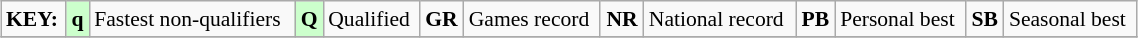<table class="wikitable" style="margin:0.5em auto; font-size:90%;position:relative;" width=60%>
<tr>
<td><strong>KEY:</strong></td>
<td bgcolor=ccffcc align=center><strong>q</strong></td>
<td>Fastest non-qualifiers</td>
<td bgcolor=ccffcc align=center><strong>Q</strong></td>
<td>Qualified</td>
<td align=center><strong>GR</strong></td>
<td>Games record</td>
<td align=center><strong>NR</strong></td>
<td>National record</td>
<td align=center><strong>PB</strong></td>
<td>Personal best</td>
<td align=center><strong>SB</strong></td>
<td>Seasonal best</td>
</tr>
<tr>
</tr>
</table>
